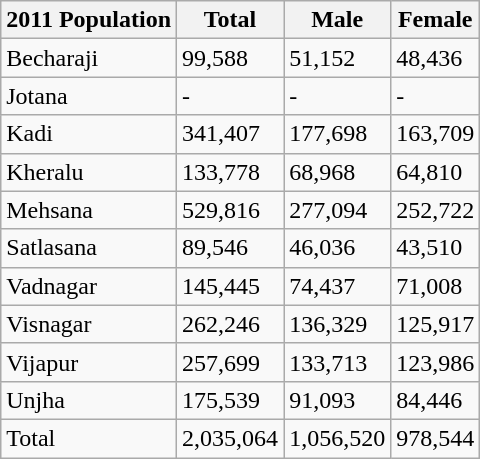<table class="wikitable">
<tr>
<th>2011 Population</th>
<th>Total</th>
<th>Male</th>
<th>Female</th>
</tr>
<tr>
<td>Becharaji</td>
<td>99,588</td>
<td>51,152</td>
<td>48,436</td>
</tr>
<tr>
<td>Jotana</td>
<td>-</td>
<td>-</td>
<td>-</td>
</tr>
<tr>
<td>Kadi</td>
<td>341,407</td>
<td>177,698</td>
<td>163,709</td>
</tr>
<tr>
<td>Kheralu</td>
<td>133,778</td>
<td>68,968</td>
<td>64,810</td>
</tr>
<tr>
<td>Mehsana</td>
<td>529,816</td>
<td>277,094</td>
<td>252,722</td>
</tr>
<tr>
<td>Satlasana</td>
<td>89,546</td>
<td>46,036</td>
<td>43,510</td>
</tr>
<tr>
<td>Vadnagar</td>
<td>145,445</td>
<td>74,437</td>
<td>71,008</td>
</tr>
<tr>
<td>Visnagar</td>
<td>262,246</td>
<td>136,329</td>
<td>125,917</td>
</tr>
<tr>
<td>Vijapur</td>
<td>257,699</td>
<td>133,713</td>
<td>123,986</td>
</tr>
<tr>
<td>Unjha</td>
<td>175,539</td>
<td>91,093</td>
<td>84,446</td>
</tr>
<tr>
<td>Total</td>
<td>2,035,064</td>
<td>1,056,520</td>
<td>978,544</td>
</tr>
</table>
